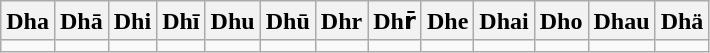<table class="wikitable">
<tr>
<th>Dha</th>
<th>Dhā</th>
<th>Dhi</th>
<th>Dhī</th>
<th>Dhu</th>
<th>Dhū</th>
<th>Dhr</th>
<th>Dhr̄</th>
<th>Dhe</th>
<th>Dhai</th>
<th>Dho</th>
<th>Dhau</th>
<th>Dhä</th>
</tr>
<tr>
<td></td>
<td></td>
<td></td>
<td></td>
<td></td>
<td></td>
<td></td>
<td></td>
<td></td>
<td></td>
<td></td>
<td></td>
<td></td>
</tr>
</table>
